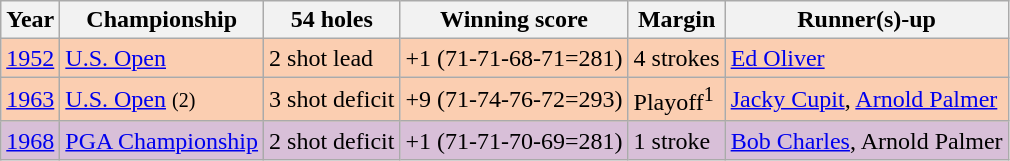<table class="wikitable">
<tr>
<th>Year</th>
<th>Championship</th>
<th>54 holes</th>
<th>Winning score</th>
<th>Margin</th>
<th>Runner(s)-up</th>
</tr>
<tr style="background:#FBCEB1;">
<td><a href='#'>1952</a></td>
<td><a href='#'>U.S. Open</a></td>
<td>2 shot lead</td>
<td>+1 (71-71-68-71=281)</td>
<td>4 strokes</td>
<td> <a href='#'>Ed Oliver</a></td>
</tr>
<tr style="background:#FBCEB1;">
<td><a href='#'>1963</a></td>
<td><a href='#'>U.S. Open</a> <small>(2)</small></td>
<td>3 shot deficit</td>
<td>+9 (71-74-76-72=293)</td>
<td>Playoff<sup>1</sup></td>
<td> <a href='#'>Jacky Cupit</a>,  <a href='#'>Arnold Palmer</a></td>
</tr>
<tr style="background:#D8BFD8;">
<td><a href='#'>1968</a></td>
<td><a href='#'>PGA Championship</a></td>
<td>2 shot deficit</td>
<td>+1 (71-71-70-69=281)</td>
<td>1 stroke</td>
<td> <a href='#'>Bob Charles</a>,  Arnold Palmer</td>
</tr>
</table>
